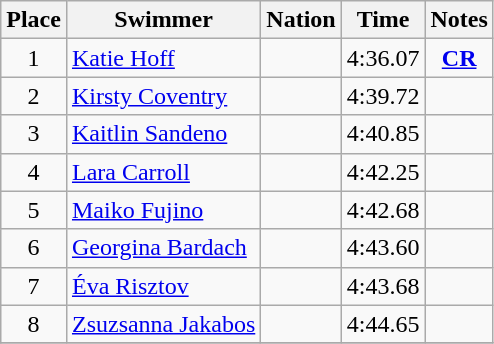<table class="wikitable sortable" style="text-align:center">
<tr>
<th>Place</th>
<th>Swimmer</th>
<th>Nation</th>
<th>Time</th>
<th>Notes</th>
</tr>
<tr>
<td>1</td>
<td align=left><a href='#'>Katie Hoff</a></td>
<td align=left></td>
<td>4:36.07</td>
<td><strong><a href='#'>CR</a></strong></td>
</tr>
<tr>
<td>2</td>
<td align=left><a href='#'>Kirsty Coventry</a></td>
<td align=left></td>
<td>4:39.72</td>
<td></td>
</tr>
<tr>
<td>3</td>
<td align=left><a href='#'>Kaitlin Sandeno</a></td>
<td align=left></td>
<td>4:40.85</td>
<td></td>
</tr>
<tr>
<td>4</td>
<td align=left><a href='#'>Lara Carroll</a></td>
<td align=left></td>
<td>4:42.25</td>
<td></td>
</tr>
<tr>
<td>5</td>
<td align=left><a href='#'>Maiko Fujino</a></td>
<td align=left></td>
<td>4:42.68</td>
<td></td>
</tr>
<tr>
<td>6</td>
<td align=left><a href='#'>Georgina Bardach</a></td>
<td align=left></td>
<td>4:43.60</td>
<td></td>
</tr>
<tr>
<td>7</td>
<td align=left><a href='#'>Éva Risztov</a></td>
<td align=left></td>
<td>4:43.68</td>
<td></td>
</tr>
<tr>
<td>8</td>
<td align=left><a href='#'>Zsuzsanna Jakabos</a></td>
<td align=left></td>
<td>4:44.65</td>
<td></td>
</tr>
<tr>
</tr>
</table>
